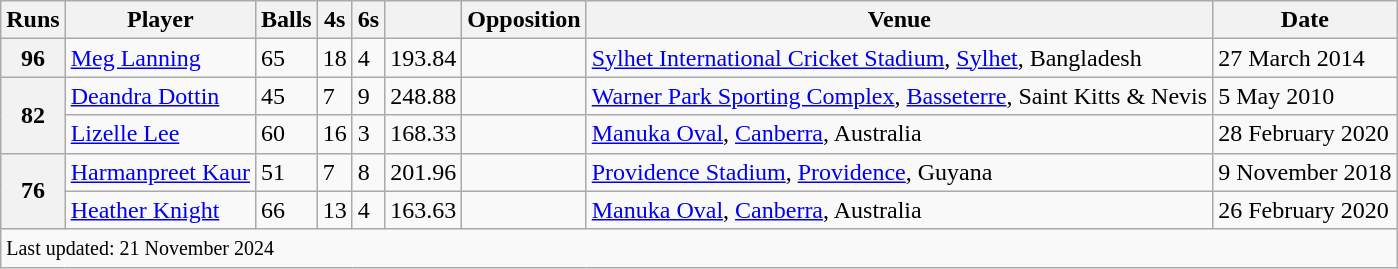<table class="wikitable sortable">
<tr>
<th>Runs</th>
<th>Player</th>
<th>Balls</th>
<th>4s</th>
<th>6s</th>
<th></th>
<th>Opposition</th>
<th>Venue</th>
<th>Date</th>
</tr>
<tr>
<th>96</th>
<td> <a href='#'>Meg Lanning</a></td>
<td>65</td>
<td>18</td>
<td>4</td>
<td>193.84</td>
<td></td>
<td><a href='#'>Sylhet International Cricket Stadium</a>, <a href='#'>Sylhet</a>, Bangladesh</td>
<td>27 March 2014</td>
</tr>
<tr>
<th rowspan="2">82</th>
<td> <a href='#'>Deandra Dottin</a></td>
<td>45</td>
<td>7</td>
<td>9</td>
<td>248.88</td>
<td></td>
<td><a href='#'>Warner Park Sporting Complex</a>, <a href='#'>Basseterre</a>, Saint Kitts & Nevis</td>
<td>5 May 2010</td>
</tr>
<tr>
<td> <a href='#'>Lizelle Lee</a></td>
<td>60</td>
<td>16</td>
<td>3</td>
<td>168.33</td>
<td></td>
<td><a href='#'>Manuka Oval</a>, <a href='#'>Canberra</a>, Australia</td>
<td>28 February 2020</td>
</tr>
<tr>
<th rowspan=2>76</th>
<td> <a href='#'>Harmanpreet Kaur</a></td>
<td>51</td>
<td>7</td>
<td>8</td>
<td>201.96</td>
<td></td>
<td><a href='#'>Providence Stadium</a>, <a href='#'>Providence</a>, Guyana</td>
<td>9 November 2018</td>
</tr>
<tr>
<td> <a href='#'>Heather Knight</a></td>
<td>66</td>
<td>13</td>
<td>4</td>
<td>163.63</td>
<td></td>
<td><a href='#'>Manuka Oval</a>, <a href='#'>Canberra</a>, Australia</td>
<td>26 February 2020</td>
</tr>
<tr>
<td colspan="10"><small>Last updated: 21 November 2024</small></td>
</tr>
</table>
